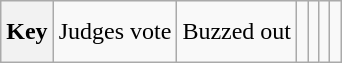<table class="wikitable" style="height:2.6em">
<tr>
<th>Key</th>
<td> Judges vote</td>
<td> Buzzed out</td>
<td></td>
<td></td>
<td></td>
<td></td>
</tr>
</table>
